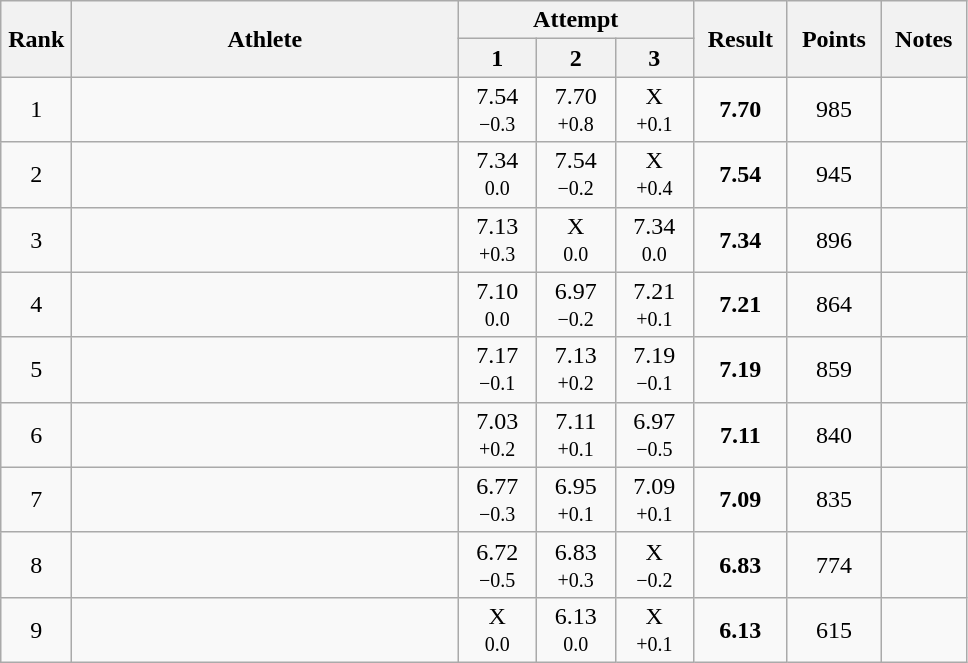<table class="wikitable" style="text-align:center">
<tr>
<th rowspan=2 width=40>Rank</th>
<th rowspan=2 width=250>Athlete</th>
<th colspan=3>Attempt</th>
<th rowspan=2 width=55>Result</th>
<th rowspan=2 width=55>Points</th>
<th rowspan=2 width=50>Notes</th>
</tr>
<tr>
<th width=45>1</th>
<th width=45>2</th>
<th width=45>3</th>
</tr>
<tr>
<td>1</td>
<td align=left></td>
<td>7.54<br><small>−0.3</small></td>
<td>7.70<br><small>+0.8</small></td>
<td>X<br><small>+0.1</small></td>
<td><strong>7.70</strong></td>
<td>985</td>
<td></td>
</tr>
<tr>
<td>2</td>
<td align=left></td>
<td>7.34<br><small>0.0</small></td>
<td>7.54<br><small>−0.2</small></td>
<td>X<br><small>+0.4</small></td>
<td><strong>7.54</strong></td>
<td>945</td>
<td></td>
</tr>
<tr>
<td>3</td>
<td align=left></td>
<td>7.13<br><small>+0.3</small></td>
<td>X<br><small>0.0</small></td>
<td>7.34<br><small>0.0</small></td>
<td><strong>7.34</strong></td>
<td>896</td>
<td></td>
</tr>
<tr>
<td>4</td>
<td align=left></td>
<td>7.10<br><small>0.0</small></td>
<td>6.97<br><small>−0.2</small></td>
<td>7.21<br><small>+0.1</small></td>
<td><strong>7.21</strong></td>
<td>864</td>
<td></td>
</tr>
<tr>
<td>5</td>
<td align=left></td>
<td>7.17<br><small>−0.1</small></td>
<td>7.13<br><small>+0.2</small></td>
<td>7.19<br><small>−0.1</small></td>
<td><strong>7.19</strong></td>
<td>859</td>
<td></td>
</tr>
<tr>
<td>6</td>
<td align=left></td>
<td>7.03<br><small>+0.2</small></td>
<td>7.11<br><small>+0.1</small></td>
<td>6.97<br><small>−0.5</small></td>
<td><strong>7.11</strong></td>
<td>840</td>
<td></td>
</tr>
<tr>
<td>7</td>
<td align=left></td>
<td>6.77<br><small>−0.3</small></td>
<td>6.95<br><small>+0.1</small></td>
<td>7.09<br><small>+0.1</small></td>
<td><strong>7.09</strong></td>
<td>835</td>
<td></td>
</tr>
<tr>
<td>8</td>
<td align=left></td>
<td>6.72<br><small>−0.5</small></td>
<td>6.83<br><small>+0.3</small></td>
<td>X<br><small>−0.2</small></td>
<td><strong>6.83</strong></td>
<td>774</td>
<td></td>
</tr>
<tr>
<td>9</td>
<td align=left></td>
<td>X<br><small>0.0</small></td>
<td>6.13<br><small>0.0</small></td>
<td>X<br><small>+0.1</small></td>
<td><strong>6.13</strong></td>
<td>615</td>
<td></td>
</tr>
</table>
